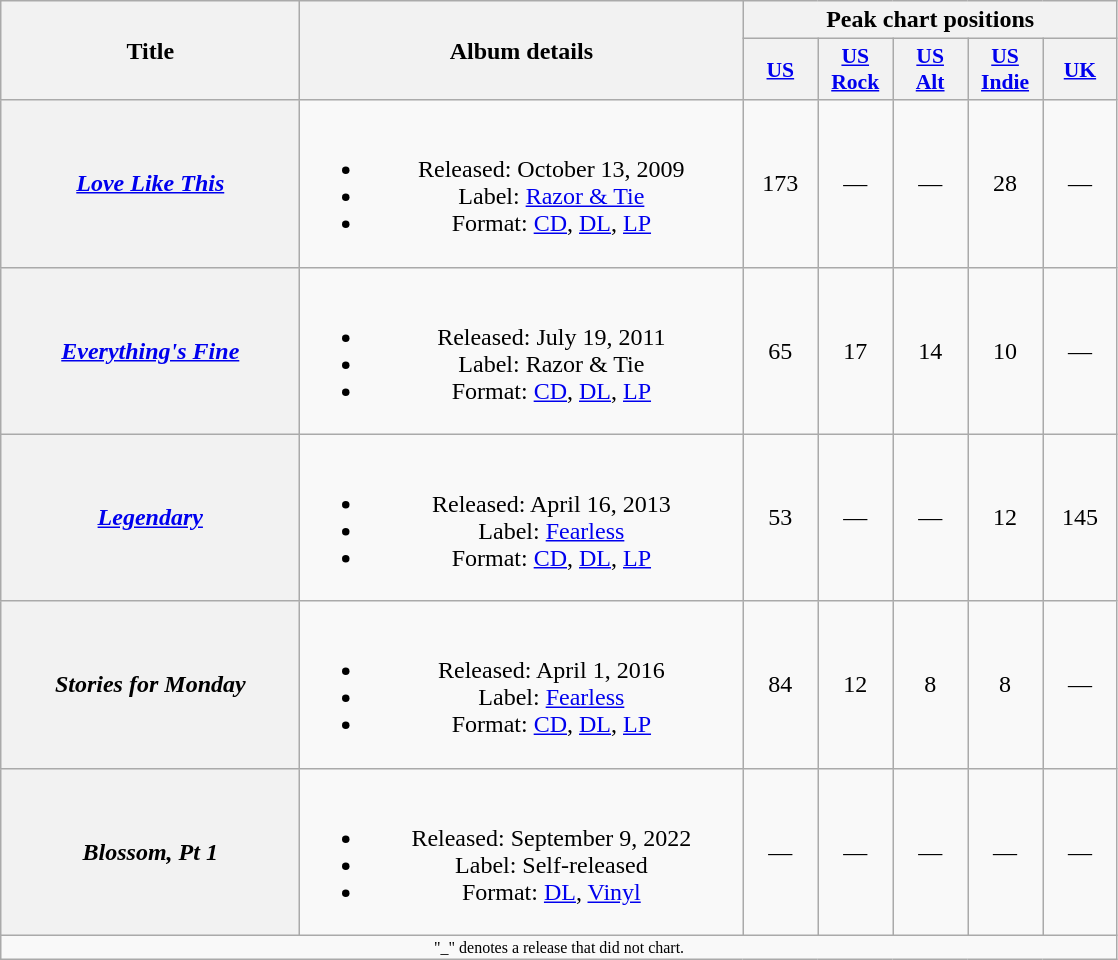<table class="wikitable plainrowheaders" style="text-align:center;">
<tr>
<th scope="col" rowspan="2" style="width:12em;">Title</th>
<th scope="col" rowspan="2" style="width:18em;">Album details</th>
<th scope="col" colspan="5">Peak chart positions</th>
</tr>
<tr>
<th scope="col" style="width:3em;font-size:90%;"><a href='#'>US</a><br></th>
<th scope="col" style="width:3em;font-size:90%;"><a href='#'>US<br>Rock</a><br></th>
<th scope="col" style="width:3em;font-size:90%;"><a href='#'>US<br>Alt</a><br></th>
<th scope="col" style="width:3em;font-size:90%;"><a href='#'>US Indie</a><br></th>
<th scope="col" style="width:3em;font-size:90%;"><a href='#'>UK</a><br></th>
</tr>
<tr>
<th scope="row"><em><a href='#'>Love Like This</a></em></th>
<td><br><ul><li>Released: October 13, 2009</li><li>Label: <a href='#'>Razor & Tie</a></li><li>Format: <a href='#'>CD</a>, <a href='#'>DL</a>, <a href='#'>LP</a></li></ul></td>
<td>173</td>
<td>—</td>
<td>—</td>
<td>28</td>
<td>—</td>
</tr>
<tr>
<th scope="row"><em><a href='#'>Everything's Fine</a></em></th>
<td><br><ul><li>Released: July 19, 2011</li><li>Label: Razor & Tie</li><li>Format: <a href='#'>CD</a>, <a href='#'>DL</a>, <a href='#'>LP</a></li></ul></td>
<td>65</td>
<td>17</td>
<td>14</td>
<td>10</td>
<td>—</td>
</tr>
<tr>
<th scope="row"><em><a href='#'>Legendary</a></em></th>
<td><br><ul><li>Released: April 16, 2013</li><li>Label: <a href='#'>Fearless</a></li><li>Format: <a href='#'>CD</a>, <a href='#'>DL</a>, <a href='#'>LP</a></li></ul></td>
<td>53</td>
<td>—</td>
<td>—</td>
<td>12</td>
<td>145</td>
</tr>
<tr>
<th scope="row"><em>Stories for Monday</em></th>
<td><br><ul><li>Released: April 1, 2016</li><li>Label: <a href='#'>Fearless</a></li><li>Format: <a href='#'>CD</a>, <a href='#'>DL</a>, <a href='#'>LP</a></li></ul></td>
<td>84</td>
<td>12</td>
<td>8</td>
<td>8</td>
<td>—</td>
</tr>
<tr>
<th scope="row"><em>Blossom, Pt 1</em></th>
<td><br><ul><li>Released: September 9, 2022</li><li>Label: Self-released</li><li>Format: <a href='#'>DL</a>, <a href='#'>Vinyl</a></li></ul></td>
<td>—</td>
<td>—</td>
<td>—</td>
<td>—</td>
<td>—</td>
</tr>
<tr>
<td colspan="8" style="font-size:8pt;">"_" denotes a release that did not chart.</td>
</tr>
</table>
